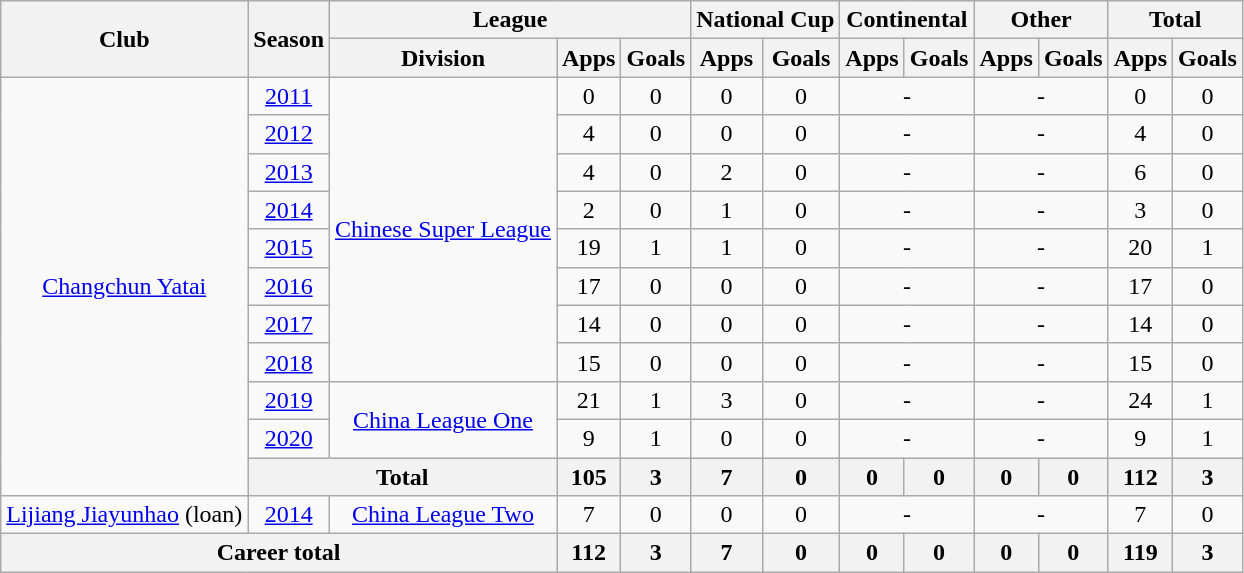<table class="wikitable" style="text-align: center">
<tr>
<th rowspan="2">Club</th>
<th rowspan="2">Season</th>
<th colspan="3">League</th>
<th colspan="2">National Cup</th>
<th colspan="2">Continental</th>
<th colspan="2">Other</th>
<th colspan="2">Total</th>
</tr>
<tr>
<th>Division</th>
<th>Apps</th>
<th>Goals</th>
<th>Apps</th>
<th>Goals</th>
<th>Apps</th>
<th>Goals</th>
<th>Apps</th>
<th>Goals</th>
<th>Apps</th>
<th>Goals</th>
</tr>
<tr>
<td rowspan=11><a href='#'>Changchun Yatai</a></td>
<td><a href='#'>2011</a></td>
<td rowspan=8><a href='#'>Chinese Super League</a></td>
<td>0</td>
<td>0</td>
<td>0</td>
<td>0</td>
<td colspan="2">-</td>
<td colspan="2">-</td>
<td>0</td>
<td>0</td>
</tr>
<tr>
<td><a href='#'>2012</a></td>
<td>4</td>
<td>0</td>
<td>0</td>
<td>0</td>
<td colspan="2">-</td>
<td colspan="2">-</td>
<td>4</td>
<td>0</td>
</tr>
<tr>
<td><a href='#'>2013</a></td>
<td>4</td>
<td>0</td>
<td>2</td>
<td>0</td>
<td colspan="2">-</td>
<td colspan="2">-</td>
<td>6</td>
<td>0</td>
</tr>
<tr>
<td><a href='#'>2014</a></td>
<td>2</td>
<td>0</td>
<td>1</td>
<td>0</td>
<td colspan="2">-</td>
<td colspan="2">-</td>
<td>3</td>
<td>0</td>
</tr>
<tr>
<td><a href='#'>2015</a></td>
<td>19</td>
<td>1</td>
<td>1</td>
<td>0</td>
<td colspan="2">-</td>
<td colspan="2">-</td>
<td>20</td>
<td>1</td>
</tr>
<tr>
<td><a href='#'>2016</a></td>
<td>17</td>
<td>0</td>
<td>0</td>
<td>0</td>
<td colspan="2">-</td>
<td colspan="2">-</td>
<td>17</td>
<td>0</td>
</tr>
<tr>
<td><a href='#'>2017</a></td>
<td>14</td>
<td>0</td>
<td>0</td>
<td>0</td>
<td colspan="2">-</td>
<td colspan="2">-</td>
<td>14</td>
<td>0</td>
</tr>
<tr>
<td><a href='#'>2018</a></td>
<td>15</td>
<td>0</td>
<td>0</td>
<td>0</td>
<td colspan="2">-</td>
<td colspan="2">-</td>
<td>15</td>
<td>0</td>
</tr>
<tr>
<td><a href='#'>2019</a></td>
<td rowspan=2><a href='#'>China League One</a></td>
<td>21</td>
<td>1</td>
<td>3</td>
<td>0</td>
<td colspan="2">-</td>
<td colspan="2">-</td>
<td>24</td>
<td>1</td>
</tr>
<tr>
<td><a href='#'>2020</a></td>
<td>9</td>
<td>1</td>
<td>0</td>
<td>0</td>
<td colspan="2">-</td>
<td colspan="2">-</td>
<td>9</td>
<td>1</td>
</tr>
<tr>
<th colspan="2">Total</th>
<th>105</th>
<th>3</th>
<th>7</th>
<th>0</th>
<th>0</th>
<th>0</th>
<th>0</th>
<th>0</th>
<th>112</th>
<th>3</th>
</tr>
<tr>
<td><a href='#'>Lijiang Jiayunhao</a> (loan)</td>
<td><a href='#'>2014</a></td>
<td><a href='#'>China League Two</a></td>
<td>7</td>
<td>0</td>
<td>0</td>
<td>0</td>
<td colspan="2">-</td>
<td colspan="2">-</td>
<td>7</td>
<td>0</td>
</tr>
<tr>
<th colspan=3>Career total</th>
<th>112</th>
<th>3</th>
<th>7</th>
<th>0</th>
<th>0</th>
<th>0</th>
<th>0</th>
<th>0</th>
<th>119</th>
<th>3</th>
</tr>
</table>
